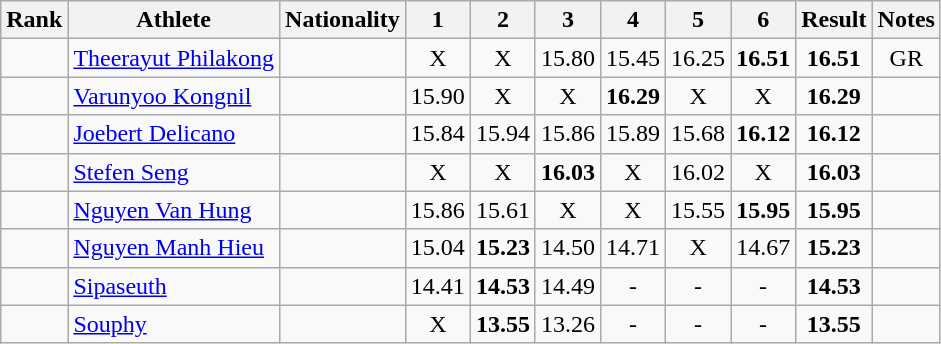<table class="wikitable sortable" style="text-align:center">
<tr>
<th>Rank</th>
<th>Athlete</th>
<th>Nationality</th>
<th>1</th>
<th>2</th>
<th>3</th>
<th>4</th>
<th>5</th>
<th>6</th>
<th>Result</th>
<th>Notes</th>
</tr>
<tr>
<td></td>
<td align=left><a href='#'>Theerayut Philakong</a></td>
<td align=left></td>
<td>X</td>
<td>X</td>
<td>15.80</td>
<td>15.45</td>
<td>16.25</td>
<td><strong>16.51</strong></td>
<td><strong>16.51</strong></td>
<td>GR</td>
</tr>
<tr>
<td></td>
<td align=left><a href='#'>Varunyoo Kongnil</a></td>
<td align=left></td>
<td>15.90</td>
<td>X</td>
<td>X</td>
<td><strong>16.29</strong></td>
<td>X</td>
<td>X</td>
<td><strong>16.29</strong></td>
<td></td>
</tr>
<tr>
<td></td>
<td align=left><a href='#'>Joebert Delicano</a></td>
<td align=left></td>
<td>15.84</td>
<td>15.94</td>
<td>15.86</td>
<td>15.89</td>
<td>15.68</td>
<td><strong>16.12</strong></td>
<td><strong>16.12</strong></td>
<td></td>
</tr>
<tr>
<td></td>
<td align=left><a href='#'>Stefen Seng</a></td>
<td align=left></td>
<td>X</td>
<td>X</td>
<td><strong>16.03</strong></td>
<td>X</td>
<td>16.02</td>
<td>X</td>
<td><strong>16.03</strong></td>
<td></td>
</tr>
<tr>
<td></td>
<td align=left><a href='#'>Nguyen Van Hung</a></td>
<td align=left></td>
<td>15.86</td>
<td>15.61</td>
<td>X</td>
<td>X</td>
<td>15.55</td>
<td><strong>15.95</strong></td>
<td><strong>15.95</strong></td>
<td></td>
</tr>
<tr>
<td></td>
<td align=left><a href='#'>Nguyen Manh Hieu</a></td>
<td align=left></td>
<td>15.04</td>
<td><strong>15.23</strong></td>
<td>14.50</td>
<td>14.71</td>
<td>X</td>
<td>14.67</td>
<td><strong>15.23</strong></td>
<td></td>
</tr>
<tr>
<td></td>
<td align=left><a href='#'>Sipaseuth</a></td>
<td align=left></td>
<td>14.41</td>
<td><strong>14.53</strong></td>
<td>14.49</td>
<td>-</td>
<td>-</td>
<td>-</td>
<td><strong>14.53</strong></td>
<td></td>
</tr>
<tr>
<td></td>
<td align=left><a href='#'>Souphy</a></td>
<td align=left></td>
<td>X</td>
<td><strong>13.55</strong></td>
<td>13.26</td>
<td>-</td>
<td>-</td>
<td>-</td>
<td><strong>13.55</strong></td>
<td></td>
</tr>
</table>
